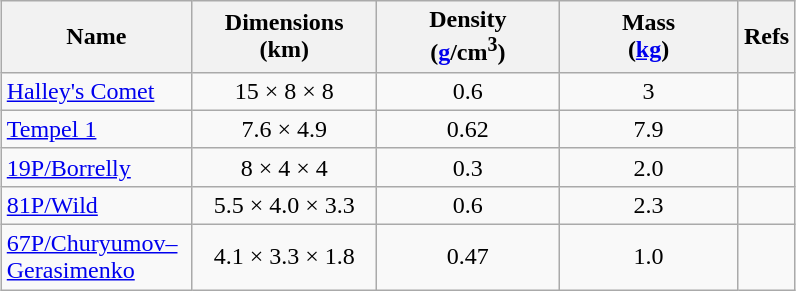<table class="wikitable center" style="text-align: center; width: 530px; margin: 0.1em auto;">
<tr>
<th width="120">Name</th>
<th width="120">Dimensions<br>(km)</th>
<th width="120">Density<br>(<a href='#'>g</a>/cm<sup>3</sup>)</th>
<th width="120">Mass<br>(<a href='#'>kg</a>)</th>
<th>Refs</th>
</tr>
<tr>
<td align="left"><a href='#'>Halley's Comet</a></td>
<td>15 × 8 × 8</td>
<td>0.6</td>
<td>3</td>
<td></td>
</tr>
<tr>
<td align="left"><a href='#'>Tempel 1</a></td>
<td>7.6 × 4.9</td>
<td>0.62</td>
<td>7.9</td>
<td></td>
</tr>
<tr>
<td align="left"><a href='#'>19P/Borrelly</a></td>
<td>8 × 4 × 4</td>
<td>0.3</td>
<td>2.0</td>
<td></td>
</tr>
<tr>
<td align="left"><a href='#'>81P/Wild</a></td>
<td>5.5 × 4.0 × 3.3</td>
<td>0.6</td>
<td>2.3</td>
<td></td>
</tr>
<tr>
<td align="left"><a href='#'>67P/Churyumov–Gerasimenko</a></td>
<td>4.1 × 3.3 × 1.8</td>
<td>0.47</td>
<td>1.0</td>
<td></td>
</tr>
</table>
